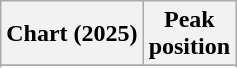<table class="wikitable sortable plainrowheaders" style="text-align:center">
<tr>
<th scope="col">Chart (2025)</th>
<th scope="col">Peak<br>position</th>
</tr>
<tr>
</tr>
<tr>
</tr>
</table>
